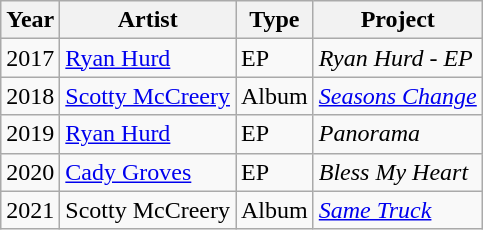<table class="wikitable">
<tr>
<th>Year</th>
<th>Artist</th>
<th>Type</th>
<th>Project</th>
</tr>
<tr>
<td>2017</td>
<td><a href='#'>Ryan Hurd</a></td>
<td>EP</td>
<td><em>Ryan Hurd - EP</em></td>
</tr>
<tr>
<td>2018</td>
<td><a href='#'>Scotty McCreery</a></td>
<td>Album</td>
<td><em><a href='#'>Seasons Change</a></em></td>
</tr>
<tr>
<td>2019</td>
<td><a href='#'>Ryan Hurd</a></td>
<td>EP</td>
<td><em>Panorama</em></td>
</tr>
<tr>
<td>2020</td>
<td><a href='#'>Cady Groves</a></td>
<td>EP</td>
<td><em>Bless My Heart</em></td>
</tr>
<tr>
<td>2021</td>
<td>Scotty McCreery</td>
<td>Album</td>
<td><em><a href='#'>Same Truck</a></em></td>
</tr>
</table>
